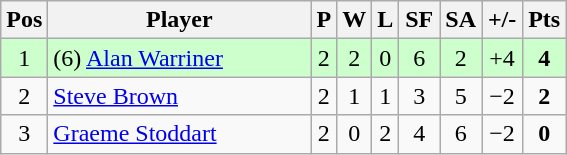<table class="wikitable" style="text-align:center; margin: 1em auto 1em auto, align:left">
<tr>
<th width=20>Pos</th>
<th width=168>Player</th>
<th width=3>P</th>
<th width=3>W</th>
<th width=3>L</th>
<th width=20>SF</th>
<th width=20>SA</th>
<th width=20>+/-</th>
<th width=20>Pts</th>
</tr>
<tr align=center style="background: #ccffcc;">
<td>1</td>
<td align="left"> (6) <a href='#'>Alan Warriner</a></td>
<td>2</td>
<td>2</td>
<td>0</td>
<td>6</td>
<td>2</td>
<td>+4</td>
<td><strong>4</strong></td>
</tr>
<tr align=center>
<td>2</td>
<td align="left"> <a href='#'>Steve Brown</a></td>
<td>2</td>
<td>1</td>
<td>1</td>
<td>3</td>
<td>5</td>
<td>−2</td>
<td><strong>2</strong></td>
</tr>
<tr align=center>
<td>3</td>
<td align="left"> <a href='#'>Graeme Stoddart</a></td>
<td>2</td>
<td>0</td>
<td>2</td>
<td>4</td>
<td>6</td>
<td>−2</td>
<td><strong>0</strong></td>
</tr>
</table>
